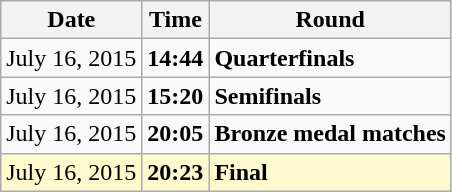<table class="wikitable">
<tr>
<th>Date</th>
<th>Time</th>
<th>Round</th>
</tr>
<tr>
<td>July 16, 2015</td>
<td><strong>14:44</strong></td>
<td><strong>Quarterfinals</strong></td>
</tr>
<tr>
<td>July 16, 2015</td>
<td><strong>15:20</strong></td>
<td><strong>Semifinals</strong></td>
</tr>
<tr>
<td>July 16, 2015</td>
<td><strong>20:05</strong></td>
<td><strong>Bronze medal matches</strong></td>
</tr>
<tr style=background:lemonchiffon>
<td>July 16, 2015</td>
<td><strong>20:23</strong></td>
<td><strong>Final</strong></td>
</tr>
</table>
